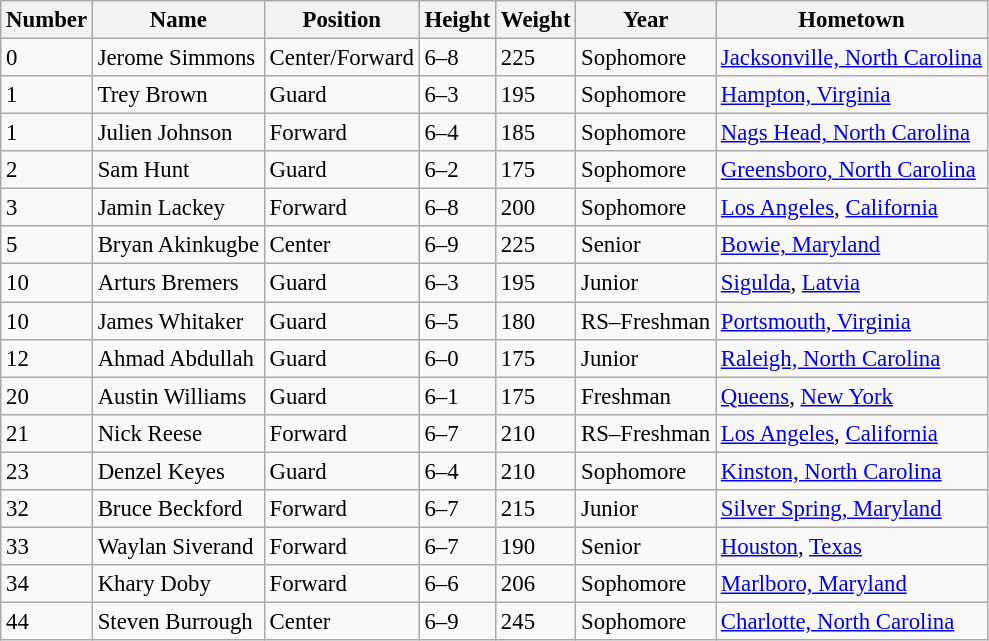<table class="wikitable sortable" style="font-size: 95%;">
<tr>
<th>Number</th>
<th>Name</th>
<th>Position</th>
<th>Height</th>
<th>Weight</th>
<th>Year</th>
<th>Hometown</th>
</tr>
<tr>
<td>0</td>
<td>Jerome Simmons</td>
<td>Center/Forward</td>
<td>6–8</td>
<td>225</td>
<td>Sophomore</td>
<td><a href='#'>Jacksonville, North Carolina</a></td>
</tr>
<tr>
<td>1</td>
<td>Trey Brown</td>
<td>Guard</td>
<td>6–3</td>
<td>195</td>
<td>Sophomore</td>
<td><a href='#'>Hampton, Virginia</a></td>
</tr>
<tr>
<td>1</td>
<td>Julien Johnson</td>
<td>Forward</td>
<td>6–4</td>
<td>185</td>
<td>Sophomore</td>
<td><a href='#'>Nags Head, North Carolina</a></td>
</tr>
<tr>
<td>2</td>
<td>Sam Hunt</td>
<td>Guard</td>
<td>6–2</td>
<td>175</td>
<td>Sophomore</td>
<td><a href='#'>Greensboro, North Carolina</a></td>
</tr>
<tr>
<td>3</td>
<td>Jamin Lackey</td>
<td>Forward</td>
<td>6–8</td>
<td>200</td>
<td>Sophomore</td>
<td><a href='#'>Los Angeles</a>, <a href='#'>California</a></td>
</tr>
<tr>
<td>5</td>
<td>Bryan Akinkugbe</td>
<td>Center</td>
<td>6–9</td>
<td>225</td>
<td>Senior</td>
<td><a href='#'>Bowie, Maryland</a></td>
</tr>
<tr>
<td>10</td>
<td>Arturs Bremers</td>
<td>Guard</td>
<td>6–3</td>
<td>195</td>
<td>Junior</td>
<td><a href='#'>Sigulda</a>, <a href='#'>Latvia</a></td>
</tr>
<tr>
<td>10</td>
<td>James Whitaker</td>
<td>Guard</td>
<td>6–5</td>
<td>180</td>
<td>RS–Freshman</td>
<td><a href='#'>Portsmouth, Virginia</a></td>
</tr>
<tr>
<td>12</td>
<td>Ahmad Abdullah</td>
<td>Guard</td>
<td>6–0</td>
<td>175</td>
<td>Junior</td>
<td><a href='#'>Raleigh, North Carolina</a></td>
</tr>
<tr>
<td>20</td>
<td>Austin Williams</td>
<td>Guard</td>
<td>6–1</td>
<td>175</td>
<td>Freshman</td>
<td><a href='#'>Queens</a>, <a href='#'>New York</a></td>
</tr>
<tr>
<td>21</td>
<td>Nick Reese</td>
<td>Forward</td>
<td>6–7</td>
<td>210</td>
<td>RS–Freshman</td>
<td><a href='#'>Los Angeles</a>, <a href='#'>California</a></td>
</tr>
<tr>
<td>23</td>
<td>Denzel Keyes</td>
<td>Guard</td>
<td>6–4</td>
<td>210</td>
<td>Sophomore</td>
<td><a href='#'>Kinston, North Carolina</a></td>
</tr>
<tr>
<td>32</td>
<td>Bruce Beckford</td>
<td>Forward</td>
<td>6–7</td>
<td>215</td>
<td>Junior</td>
<td><a href='#'>Silver Spring, Maryland</a></td>
</tr>
<tr>
<td>33</td>
<td>Waylan Siverand</td>
<td>Forward</td>
<td>6–7</td>
<td>190</td>
<td>Senior</td>
<td><a href='#'>Houston</a>, <a href='#'>Texas</a></td>
</tr>
<tr>
<td>34</td>
<td>Khary Doby</td>
<td>Forward</td>
<td>6–6</td>
<td>206</td>
<td>Sophomore</td>
<td><a href='#'>Marlboro, Maryland</a></td>
</tr>
<tr>
<td>44</td>
<td>Steven Burrough</td>
<td>Center</td>
<td>6–9</td>
<td>245</td>
<td>Sophomore</td>
<td><a href='#'>Charlotte, North Carolina</a></td>
</tr>
</table>
